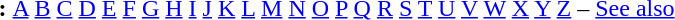<table id="toc" border="0">
<tr>
<th>:</th>
<td><a href='#'>A</a> <a href='#'>B</a> <a href='#'>C</a> <a href='#'>D</a> <a href='#'>E</a> <a href='#'>F</a> <a href='#'>G</a> <a href='#'>H</a> <a href='#'>I</a> <a href='#'>J</a> <a href='#'>K</a> <a href='#'>L</a> <a href='#'>M</a> <a href='#'>N</a> <a href='#'>O</a> <a href='#'>P</a> <a href='#'>Q</a> <a href='#'>R</a> <a href='#'>S</a> <a href='#'>T</a> <a href='#'>U</a> <a href='#'>V</a> <a href='#'>W</a> <a href='#'>X</a> <a href='#'>Y</a> <a href='#'>Z</a> – <a href='#'>See also</a></td>
</tr>
</table>
